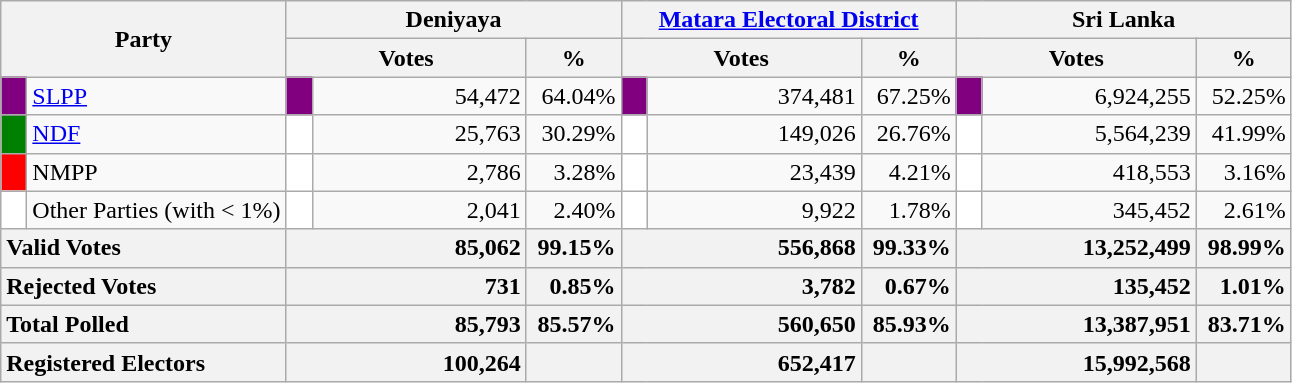<table class="wikitable">
<tr>
<th colspan="2" width="144px"rowspan="2">Party</th>
<th colspan="3" width="216px">Deniyaya</th>
<th colspan="3" width="216px"><a href='#'>Matara Electoral District</a></th>
<th colspan="3" width="216px">Sri Lanka</th>
</tr>
<tr>
<th colspan="2" width="144px">Votes</th>
<th>%</th>
<th colspan="2" width="144px">Votes</th>
<th>%</th>
<th colspan="2" width="144px">Votes</th>
<th>%</th>
</tr>
<tr>
<td style="background-color:purple;" width="10px"></td>
<td style="text-align:left;"><a href='#'>SLPP</a></td>
<td style="background-color:purple;" width="10px"></td>
<td style="text-align:right;">54,472</td>
<td style="text-align:right;">64.04%</td>
<td style="background-color:purple;" width="10px"></td>
<td style="text-align:right;">374,481</td>
<td style="text-align:right;">67.25%</td>
<td style="background-color:purple;" width="10px"></td>
<td style="text-align:right;">6,924,255</td>
<td style="text-align:right;">52.25%</td>
</tr>
<tr>
<td style="background-color:green;" width="10px"></td>
<td style="text-align:left;"><a href='#'>NDF</a></td>
<td style="background-color:white;" width="10px"></td>
<td style="text-align:right;">25,763</td>
<td style="text-align:right;">30.29%</td>
<td style="background-color:white;" width="10px"></td>
<td style="text-align:right;">149,026</td>
<td style="text-align:right;">26.76%</td>
<td style="background-color:white;" width="10px"></td>
<td style="text-align:right;">5,564,239</td>
<td style="text-align:right;">41.99%</td>
</tr>
<tr>
<td style="background-color:red;" width="10px"></td>
<td style="text-align:left;">NMPP</td>
<td style="background-color:white;" width="10px"></td>
<td style="text-align:right;">2,786</td>
<td style="text-align:right;">3.28%</td>
<td style="background-color:white;" width="10px"></td>
<td style="text-align:right;">23,439</td>
<td style="text-align:right;">4.21%</td>
<td style="background-color:white;" width="10px"></td>
<td style="text-align:right;">418,553</td>
<td style="text-align:right;">3.16%</td>
</tr>
<tr>
<td style="background-color:white;" width="10px"></td>
<td style="text-align:left;">Other Parties (with < 1%)</td>
<td style="background-color:white;" width="10px"></td>
<td style="text-align:right;">2,041</td>
<td style="text-align:right;">2.40%</td>
<td style="background-color:white;" width="10px"></td>
<td style="text-align:right;">9,922</td>
<td style="text-align:right;">1.78%</td>
<td style="background-color:white;" width="10px"></td>
<td style="text-align:right;">345,452</td>
<td style="text-align:right;">2.61%</td>
</tr>
<tr>
<th colspan="2" width="144px"style="text-align:left;">Valid Votes</th>
<th style="text-align:right;"colspan="2" width="144px">85,062</th>
<th style="text-align:right;">99.15%</th>
<th style="text-align:right;"colspan="2" width="144px">556,868</th>
<th style="text-align:right;">99.33%</th>
<th style="text-align:right;"colspan="2" width="144px">13,252,499</th>
<th style="text-align:right;">98.99%</th>
</tr>
<tr>
<th colspan="2" width="144px"style="text-align:left;">Rejected Votes</th>
<th style="text-align:right;"colspan="2" width="144px">731</th>
<th style="text-align:right;">0.85%</th>
<th style="text-align:right;"colspan="2" width="144px">3,782</th>
<th style="text-align:right;">0.67%</th>
<th style="text-align:right;"colspan="2" width="144px">135,452</th>
<th style="text-align:right;">1.01%</th>
</tr>
<tr>
<th colspan="2" width="144px"style="text-align:left;">Total Polled</th>
<th style="text-align:right;"colspan="2" width="144px">85,793</th>
<th style="text-align:right;">85.57%</th>
<th style="text-align:right;"colspan="2" width="144px">560,650</th>
<th style="text-align:right;">85.93%</th>
<th style="text-align:right;"colspan="2" width="144px">13,387,951</th>
<th style="text-align:right;">83.71%</th>
</tr>
<tr>
<th colspan="2" width="144px"style="text-align:left;">Registered Electors</th>
<th style="text-align:right;"colspan="2" width="144px">100,264</th>
<th></th>
<th style="text-align:right;"colspan="2" width="144px">652,417</th>
<th></th>
<th style="text-align:right;"colspan="2" width="144px">15,992,568</th>
<th></th>
</tr>
</table>
